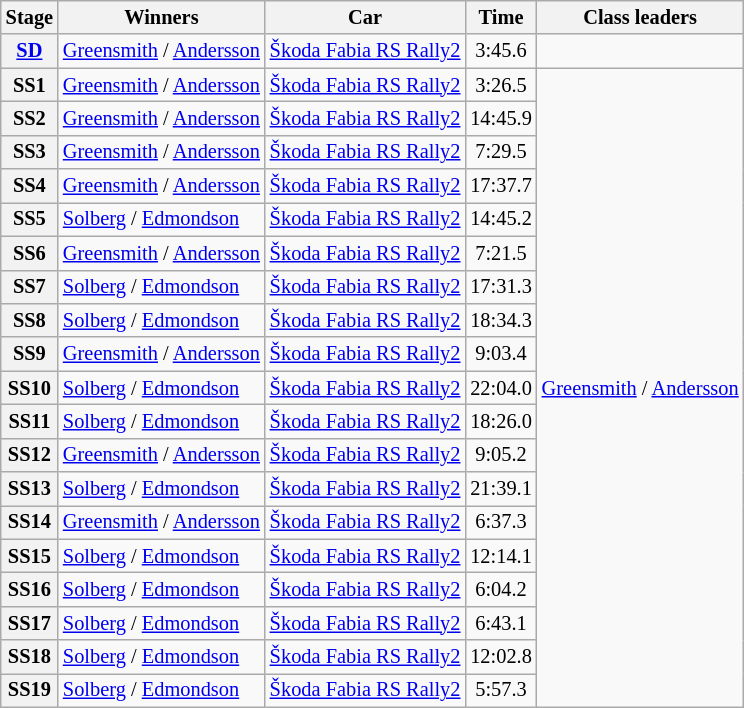<table class="wikitable" style="font-size:85%">
<tr>
<th>Stage</th>
<th>Winners</th>
<th>Car</th>
<th>Time</th>
<th>Class leaders</th>
</tr>
<tr>
<th><a href='#'>SD</a></th>
<td><a href='#'>Greensmith</a> / <a href='#'>Andersson</a></td>
<td><a href='#'>Škoda Fabia RS Rally2</a></td>
<td align="center">3:45.6</td>
<td></td>
</tr>
<tr>
<th>SS1</th>
<td><a href='#'>Greensmith</a> / <a href='#'>Andersson</a></td>
<td><a href='#'>Škoda Fabia RS Rally2</a></td>
<td align="center">3:26.5</td>
<td rowspan="19"><a href='#'>Greensmith</a> / <a href='#'>Andersson</a></td>
</tr>
<tr>
<th>SS2</th>
<td><a href='#'>Greensmith</a> / <a href='#'>Andersson</a></td>
<td><a href='#'>Škoda Fabia RS Rally2</a></td>
<td align="center">14:45.9</td>
</tr>
<tr>
<th>SS3</th>
<td><a href='#'>Greensmith</a> / <a href='#'>Andersson</a></td>
<td><a href='#'>Škoda Fabia RS Rally2</a></td>
<td align="center">7:29.5</td>
</tr>
<tr>
<th>SS4</th>
<td><a href='#'>Greensmith</a> / <a href='#'>Andersson</a></td>
<td><a href='#'>Škoda Fabia RS Rally2</a></td>
<td align="center">17:37.7</td>
</tr>
<tr>
<th>SS5</th>
<td><a href='#'>Solberg</a> / <a href='#'>Edmondson</a></td>
<td><a href='#'>Škoda Fabia RS Rally2</a></td>
<td align="center">14:45.2</td>
</tr>
<tr>
<th>SS6</th>
<td><a href='#'>Greensmith</a> / <a href='#'>Andersson</a></td>
<td><a href='#'>Škoda Fabia RS Rally2</a></td>
<td align="center">7:21.5</td>
</tr>
<tr>
<th>SS7</th>
<td><a href='#'>Solberg</a> / <a href='#'>Edmondson</a></td>
<td><a href='#'>Škoda Fabia RS Rally2</a></td>
<td align="center">17:31.3</td>
</tr>
<tr>
<th>SS8</th>
<td><a href='#'>Solberg</a> / <a href='#'>Edmondson</a></td>
<td><a href='#'>Škoda Fabia RS Rally2</a></td>
<td align="center">18:34.3</td>
</tr>
<tr>
<th>SS9</th>
<td><a href='#'>Greensmith</a> / <a href='#'>Andersson</a></td>
<td><a href='#'>Škoda Fabia RS Rally2</a></td>
<td align="center">9:03.4</td>
</tr>
<tr>
<th>SS10</th>
<td><a href='#'>Solberg</a> / <a href='#'>Edmondson</a></td>
<td><a href='#'>Škoda Fabia RS Rally2</a></td>
<td align="center">22:04.0</td>
</tr>
<tr>
<th>SS11</th>
<td><a href='#'>Solberg</a> / <a href='#'>Edmondson</a></td>
<td><a href='#'>Škoda Fabia RS Rally2</a></td>
<td align="center">18:26.0</td>
</tr>
<tr>
<th>SS12</th>
<td><a href='#'>Greensmith</a> / <a href='#'>Andersson</a></td>
<td><a href='#'>Škoda Fabia RS Rally2</a></td>
<td align="center">9:05.2</td>
</tr>
<tr>
<th>SS13</th>
<td><a href='#'>Solberg</a> / <a href='#'>Edmondson</a></td>
<td><a href='#'>Škoda Fabia RS Rally2</a></td>
<td align="center">21:39.1</td>
</tr>
<tr>
<th>SS14</th>
<td><a href='#'>Greensmith</a> / <a href='#'>Andersson</a></td>
<td><a href='#'>Škoda Fabia RS Rally2</a></td>
<td align="center">6:37.3</td>
</tr>
<tr>
<th>SS15</th>
<td><a href='#'>Solberg</a> / <a href='#'>Edmondson</a></td>
<td><a href='#'>Škoda Fabia RS Rally2</a></td>
<td align="center">12:14.1</td>
</tr>
<tr>
<th>SS16</th>
<td><a href='#'>Solberg</a> / <a href='#'>Edmondson</a></td>
<td><a href='#'>Škoda Fabia RS Rally2</a></td>
<td align="center">6:04.2</td>
</tr>
<tr>
<th>SS17</th>
<td><a href='#'>Solberg</a> / <a href='#'>Edmondson</a></td>
<td><a href='#'>Škoda Fabia RS Rally2</a></td>
<td align="center">6:43.1</td>
</tr>
<tr>
<th>SS18</th>
<td><a href='#'>Solberg</a> / <a href='#'>Edmondson</a></td>
<td><a href='#'>Škoda Fabia RS Rally2</a></td>
<td align="center">12:02.8</td>
</tr>
<tr>
<th>SS19</th>
<td><a href='#'>Solberg</a> / <a href='#'>Edmondson</a></td>
<td><a href='#'>Škoda Fabia RS Rally2</a></td>
<td align="center">5:57.3</td>
</tr>
</table>
